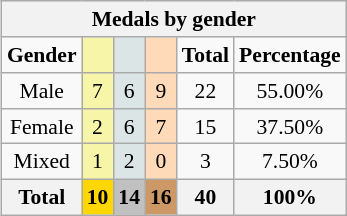<table class="wikitable" style="font-size:90%; float:right">
<tr style="background:#efefef;">
<th colspan=6>Medals by gender<br></th>
</tr>
<tr align=center>
<td><strong>Gender</strong></td>
<td style="background:#f7f6a8;"></td>
<td style="background:#dce5e5;"></td>
<td style="background:#ffdab9;"></td>
<td><strong>Total</strong></td>
<td><strong>Percentage</strong></td>
</tr>
<tr align=center>
<td>Male</td>
<td style="background:#F7F6A8;">7</td>
<td style="background:#DCE5E5;">6</td>
<td style="background:#FFDAB9;">9</td>
<td>22</td>
<td>55.00%</td>
</tr>
<tr align=center>
<td>Female</td>
<td style="background:#F7F6A8;">2</td>
<td style="background:#DCE5E5;">6</td>
<td style="background:#FFDAB9;">7</td>
<td>15</td>
<td>37.50%</td>
</tr>
<tr align=center>
<td>Mixed</td>
<td style="background:#F7F6A8;">1</td>
<td style="background:#DCE5E5;">2</td>
<td style="background:#FFDAB9;">0</td>
<td>3</td>
<td>7.50%</td>
</tr>
<tr align=center>
<th>Total</th>
<th style="background:gold;">10</th>
<th style="background:silver;">14</th>
<th style="background:#c96;">16</th>
<th>40</th>
<th>100%</th>
</tr>
</table>
